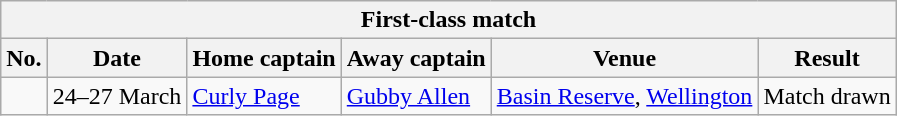<table class="wikitable">
<tr>
<th colspan="9">First-class match</th>
</tr>
<tr>
<th>No.</th>
<th>Date</th>
<th>Home captain</th>
<th>Away captain</th>
<th>Venue</th>
<th>Result</th>
</tr>
<tr>
<td></td>
<td>24–27 March</td>
<td><a href='#'>Curly Page</a></td>
<td><a href='#'>Gubby Allen</a></td>
<td><a href='#'>Basin Reserve</a>, <a href='#'>Wellington</a></td>
<td>Match drawn</td>
</tr>
</table>
